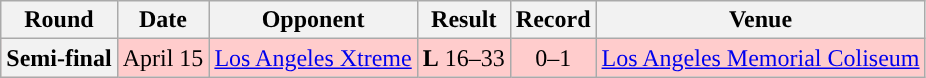<table class="wikitable" style="text-align:center">
<tr>
<th>Round</th>
<th>Date</th>
<th>Opponent</th>
<th>Result</th>
<th>Record</th>
<th>Venue</th>
</tr>
<tr style="background:#fcc">
<th>Semi-final</th>
<td>April 15</td>
<td><a href='#'>Los Angeles Xtreme</a></td>
<td><strong>L</strong> 16–33</td>
<td>0–1</td>
<td><a href='#'>Los Angeles Memorial Coliseum</a></td>
</tr>
</table>
